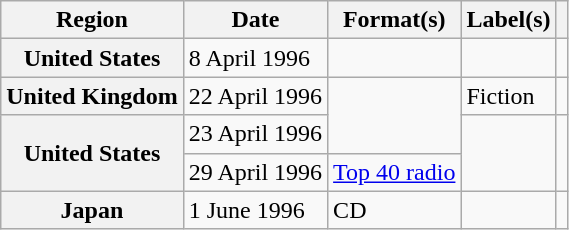<table class="wikitable plainrowheaders">
<tr>
<th scope="col">Region</th>
<th scope="col">Date</th>
<th scope="col">Format(s)</th>
<th scope="col">Label(s)</th>
<th scope="col"></th>
</tr>
<tr>
<th scope="row">United States</th>
<td>8 April 1996</td>
<td></td>
<td></td>
<td align="center"></td>
</tr>
<tr>
<th scope="row">United Kingdom</th>
<td>22 April 1996</td>
<td rowspan="2"></td>
<td>Fiction</td>
<td align="center"></td>
</tr>
<tr>
<th scope="row" rowspan="2">United States</th>
<td>23 April 1996</td>
<td rowspan="2"></td>
<td rowspan="2" align="center"></td>
</tr>
<tr>
<td>29 April 1996</td>
<td><a href='#'>Top 40 radio</a></td>
</tr>
<tr>
<th scope="row">Japan</th>
<td>1 June 1996</td>
<td>CD</td>
<td></td>
<td align="center"></td>
</tr>
</table>
